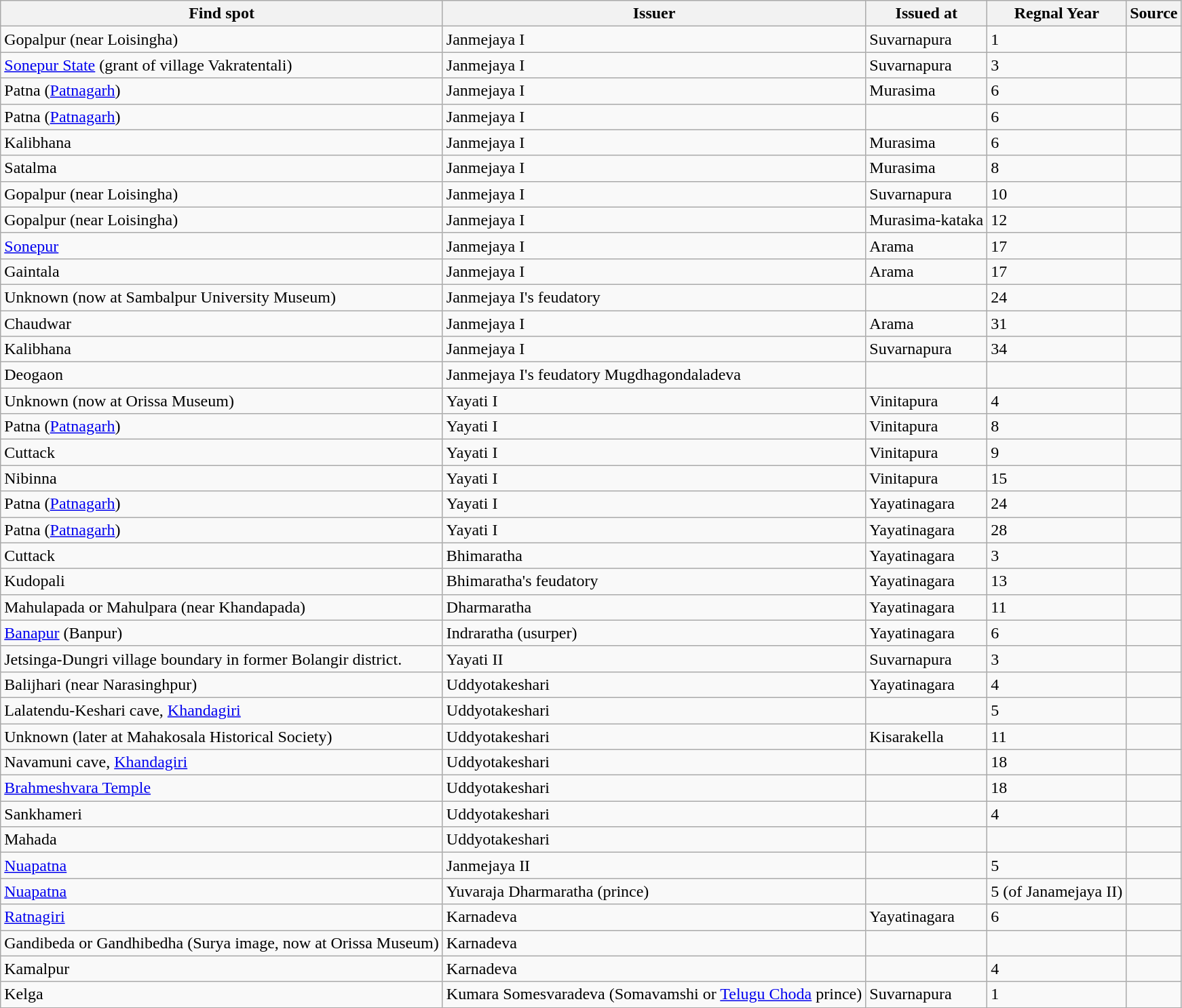<table class="wikitable sortable">
<tr>
<th>Find spot</th>
<th>Issuer</th>
<th>Issued at</th>
<th>Regnal Year</th>
<th>Source</th>
</tr>
<tr>
<td>Gopalpur (near Loisingha)</td>
<td>Janmejaya I</td>
<td>Suvarnapura</td>
<td>1</td>
<td></td>
</tr>
<tr>
<td><a href='#'>Sonepur State</a> (grant of village Vakratentali)</td>
<td>Janmejaya I</td>
<td>Suvarnapura</td>
<td>3</td>
<td></td>
</tr>
<tr>
<td>Patna (<a href='#'>Patnagarh</a>)</td>
<td>Janmejaya I</td>
<td>Murasima</td>
<td>6</td>
<td></td>
</tr>
<tr>
<td>Patna (<a href='#'>Patnagarh</a>)</td>
<td>Janmejaya I</td>
<td></td>
<td>6</td>
<td></td>
</tr>
<tr>
<td>Kalibhana</td>
<td>Janmejaya I</td>
<td>Murasima</td>
<td>6</td>
<td></td>
</tr>
<tr>
<td>Satalma</td>
<td>Janmejaya I</td>
<td>Murasima</td>
<td>8</td>
<td></td>
</tr>
<tr>
<td>Gopalpur (near Loisingha)</td>
<td>Janmejaya I</td>
<td>Suvarnapura</td>
<td>10</td>
<td></td>
</tr>
<tr>
<td>Gopalpur (near Loisingha)</td>
<td>Janmejaya I</td>
<td>Murasima-kataka</td>
<td>12</td>
<td></td>
</tr>
<tr>
<td><a href='#'>Sonepur</a></td>
<td>Janmejaya I</td>
<td>Arama</td>
<td>17</td>
<td></td>
</tr>
<tr>
<td>Gaintala</td>
<td>Janmejaya I</td>
<td>Arama</td>
<td>17</td>
<td></td>
</tr>
<tr>
<td>Unknown (now at Sambalpur University Museum)</td>
<td>Janmejaya I's feudatory</td>
<td></td>
<td>24</td>
<td></td>
</tr>
<tr>
<td>Chaudwar</td>
<td>Janmejaya I</td>
<td>Arama</td>
<td>31</td>
<td></td>
</tr>
<tr>
<td>Kalibhana</td>
<td>Janmejaya I</td>
<td>Suvarnapura</td>
<td>34</td>
<td></td>
</tr>
<tr>
<td>Deogaon</td>
<td>Janmejaya I's feudatory Mugdhagondaladeva</td>
<td></td>
<td></td>
<td></td>
</tr>
<tr>
<td>Unknown (now at Orissa Museum)</td>
<td>Yayati I</td>
<td>Vinitapura</td>
<td>4</td>
<td></td>
</tr>
<tr>
<td>Patna (<a href='#'>Patnagarh</a>)</td>
<td>Yayati I</td>
<td>Vinitapura</td>
<td>8</td>
<td></td>
</tr>
<tr>
<td>Cuttack</td>
<td>Yayati I</td>
<td>Vinitapura</td>
<td>9</td>
<td></td>
</tr>
<tr>
<td>Nibinna</td>
<td>Yayati I</td>
<td>Vinitapura</td>
<td>15</td>
<td></td>
</tr>
<tr>
<td>Patna (<a href='#'>Patnagarh</a>)</td>
<td>Yayati I</td>
<td>Yayatinagara</td>
<td>24</td>
<td></td>
</tr>
<tr>
<td>Patna (<a href='#'>Patnagarh</a>)</td>
<td>Yayati I</td>
<td>Yayatinagara</td>
<td>28</td>
<td></td>
</tr>
<tr>
<td>Cuttack</td>
<td>Bhimaratha</td>
<td>Yayatinagara</td>
<td>3</td>
<td></td>
</tr>
<tr>
<td>Kudopali</td>
<td>Bhimaratha's feudatory</td>
<td>Yayatinagara</td>
<td>13</td>
<td></td>
</tr>
<tr>
<td>Mahulapada or Mahulpara (near Khandapada)</td>
<td>Dharmaratha</td>
<td>Yayatinagara</td>
<td>11</td>
<td></td>
</tr>
<tr>
<td><a href='#'>Banapur</a> (Banpur)</td>
<td>Indraratha (usurper)</td>
<td>Yayatinagara</td>
<td>6</td>
<td></td>
</tr>
<tr>
<td>Jetsinga-Dungri village boundary in former Bolangir district.</td>
<td>Yayati II</td>
<td>Suvarnapura</td>
<td>3</td>
<td></td>
</tr>
<tr>
<td>Balijhari (near Narasinghpur)</td>
<td>Uddyotakeshari</td>
<td>Yayatinagara</td>
<td>4</td>
<td></td>
</tr>
<tr>
<td>Lalatendu-Keshari cave, <a href='#'>Khandagiri</a></td>
<td>Uddyotakeshari</td>
<td></td>
<td>5</td>
<td></td>
</tr>
<tr>
<td>Unknown (later at Mahakosala Historical Society)</td>
<td>Uddyotakeshari</td>
<td>Kisarakella</td>
<td>11</td>
<td></td>
</tr>
<tr>
<td>Navamuni cave, <a href='#'>Khandagiri</a></td>
<td>Uddyotakeshari</td>
<td></td>
<td>18</td>
<td></td>
</tr>
<tr>
<td><a href='#'>Brahmeshvara Temple</a></td>
<td>Uddyotakeshari</td>
<td></td>
<td>18</td>
<td></td>
</tr>
<tr>
<td>Sankhameri</td>
<td>Uddyotakeshari</td>
<td></td>
<td>4</td>
<td></td>
</tr>
<tr>
<td>Mahada</td>
<td>Uddyotakeshari</td>
<td></td>
<td></td>
<td></td>
</tr>
<tr>
<td><a href='#'>Nuapatna</a></td>
<td>Janmejaya II</td>
<td></td>
<td>5</td>
<td></td>
</tr>
<tr>
<td><a href='#'>Nuapatna</a></td>
<td>Yuvaraja Dharmaratha (prince)</td>
<td></td>
<td>5 (of Janamejaya II)</td>
<td></td>
</tr>
<tr>
<td><a href='#'>Ratnagiri</a></td>
<td>Karnadeva</td>
<td>Yayatinagara</td>
<td>6</td>
<td></td>
</tr>
<tr>
<td>Gandibeda or Gandhibedha (Surya image, now at Orissa Museum)</td>
<td>Karnadeva</td>
<td></td>
<td></td>
<td></td>
</tr>
<tr>
<td>Kamalpur</td>
<td>Karnadeva</td>
<td></td>
<td>4</td>
<td></td>
</tr>
<tr>
<td>Kelga</td>
<td>Kumara Somesvaradeva (Somavamshi or <a href='#'>Telugu Choda</a> prince)</td>
<td>Suvarnapura</td>
<td>1</td>
<td></td>
</tr>
</table>
